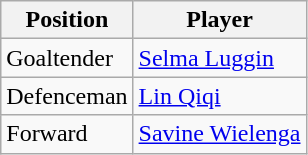<table class="wikitable">
<tr>
<th>Position</th>
<th>Player</th>
</tr>
<tr>
<td>Goaltender</td>
<td> <a href='#'>Selma Luggin</a></td>
</tr>
<tr>
<td>Defenceman</td>
<td> <a href='#'>Lin Qiqi</a></td>
</tr>
<tr>
<td>Forward</td>
<td> <a href='#'>Savine Wielenga</a></td>
</tr>
</table>
